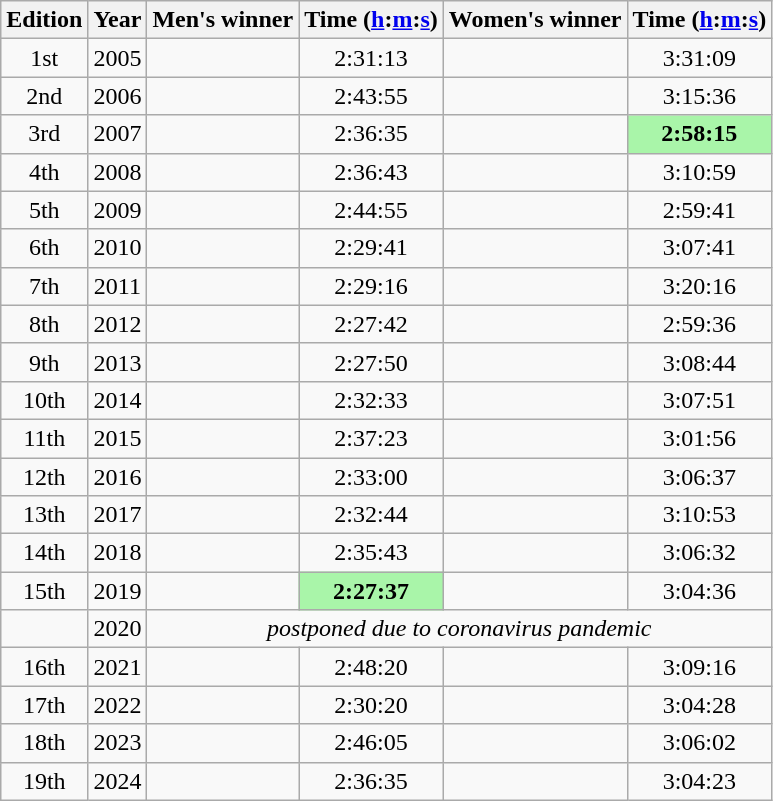<table class="wikitable sortable" style="text-align:center">
<tr>
<th class=unsortable>Edition</th>
<th>Year</th>
<th class=unsortable>Men's winner</th>
<th>Time (<a href='#'>h</a>:<a href='#'>m</a>:<a href='#'>s</a>)</th>
<th class=unsortable>Women's winner</th>
<th>Time (<a href='#'>h</a>:<a href='#'>m</a>:<a href='#'>s</a>)</th>
</tr>
<tr>
<td>1st</td>
<td>2005 </td>
<td align=left></td>
<td>2:31:13</td>
<td align=left></td>
<td>3:31:09</td>
</tr>
<tr>
<td>2nd</td>
<td>2006</td>
<td align=left></td>
<td>2:43:55</td>
<td align=left></td>
<td>3:15:36</td>
</tr>
<tr>
<td>3rd</td>
<td>2007</td>
<td align=left></td>
<td>2:36:35</td>
<td align=left></td>
<td bgcolor=#A9F5A9><strong>2:58:15</strong></td>
</tr>
<tr>
<td>4th</td>
<td>2008 </td>
<td align=left></td>
<td>2:36:43</td>
<td align=left></td>
<td>3:10:59</td>
</tr>
<tr>
<td>5th</td>
<td>2009</td>
<td align=left></td>
<td>2:44:55</td>
<td align=left></td>
<td>2:59:41</td>
</tr>
<tr>
<td>6th</td>
<td>2010</td>
<td align=left></td>
<td>2:29:41</td>
<td align=left></td>
<td>3:07:41</td>
</tr>
<tr>
<td>7th</td>
<td>2011</td>
<td align=left></td>
<td>2:29:16</td>
<td align=left></td>
<td>3:20:16</td>
</tr>
<tr>
<td>8th</td>
<td>2012</td>
<td align=left></td>
<td>2:27:42</td>
<td align=left></td>
<td>2:59:36</td>
</tr>
<tr>
<td>9th</td>
<td>2013 </td>
<td align=left></td>
<td>2:27:50</td>
<td align=left></td>
<td>3:08:44</td>
</tr>
<tr>
<td>10th</td>
<td>2014</td>
<td align=left></td>
<td>2:32:33</td>
<td align=left></td>
<td>3:07:51</td>
</tr>
<tr>
<td>11th</td>
<td>2015</td>
<td align=left></td>
<td>2:37:23</td>
<td align=left></td>
<td>3:01:56</td>
</tr>
<tr>
<td>12th</td>
<td>2016</td>
<td align=left></td>
<td>2:33:00</td>
<td align=left></td>
<td>3:06:37</td>
</tr>
<tr>
<td>13th</td>
<td>2017</td>
<td align=left></td>
<td>2:32:44</td>
<td align=left></td>
<td>3:10:53</td>
</tr>
<tr>
<td>14th</td>
<td>2018</td>
<td align=left></td>
<td>2:35:43</td>
<td align=left></td>
<td>3:06:32</td>
</tr>
<tr>
<td>15th</td>
<td>2019 </td>
<td align=left></td>
<td bgcolor=#A9F5A9><strong>2:27:37</strong></td>
<td align=left></td>
<td>3:04:36</td>
</tr>
<tr>
<td></td>
<td>2020</td>
<td colspan="6" align="center" data-sort-value=""><em>postponed due to coronavirus pandemic</em></td>
</tr>
<tr>
<td>16th</td>
<td>2021</td>
<td align=left></td>
<td>2:48:20</td>
<td align=left></td>
<td>3:09:16</td>
</tr>
<tr>
<td>17th</td>
<td>2022</td>
<td align=left></td>
<td>2:30:20</td>
<td align=left></td>
<td>3:04:28</td>
</tr>
<tr>
<td>18th</td>
<td>2023</td>
<td align="left"></td>
<td>2:46:05</td>
<td align="left"></td>
<td>3:06:02</td>
</tr>
<tr>
<td>19th</td>
<td>2024</td>
<td align="left"></td>
<td>2:36:35</td>
<td align="left"></td>
<td>3:04:23</td>
</tr>
</table>
